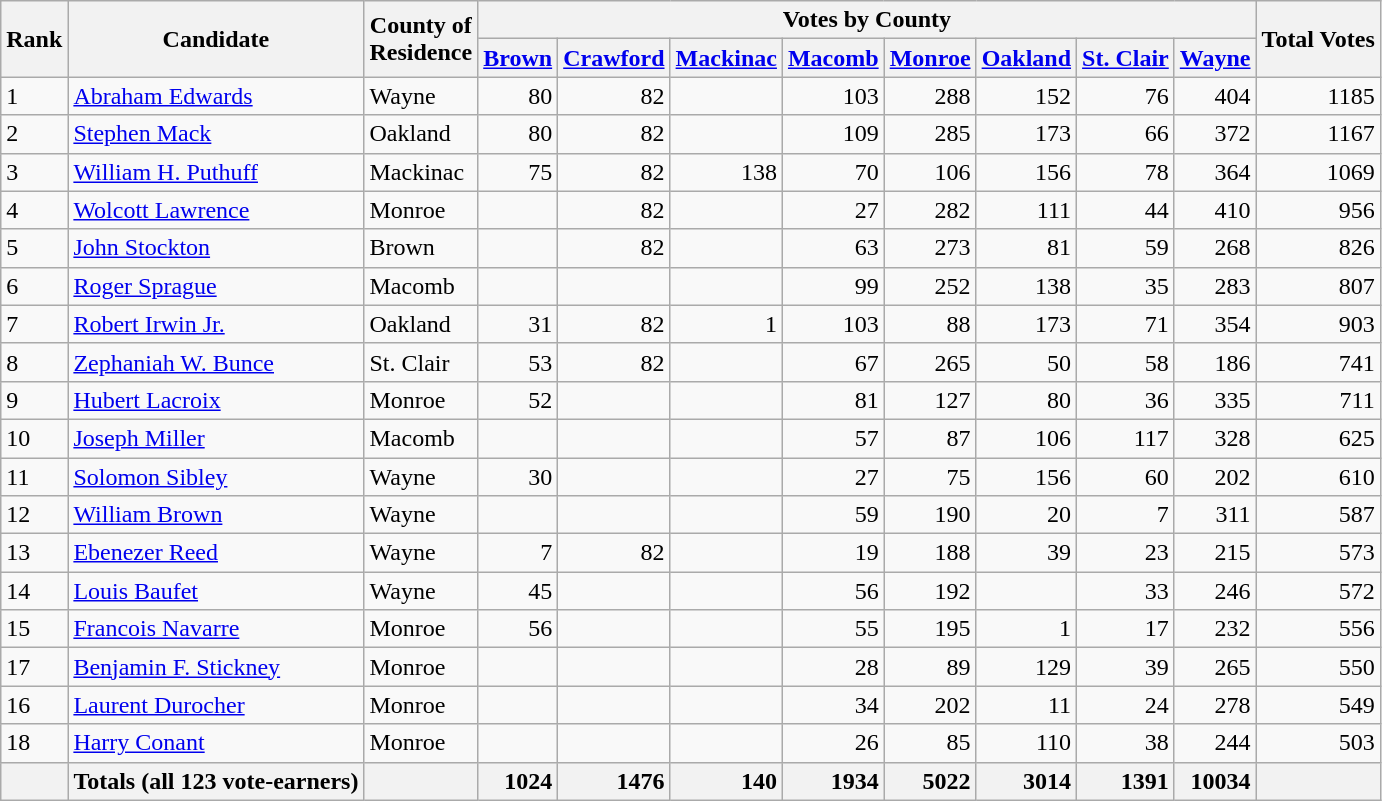<table class="wikitable">
<tr>
<th rowspan="2">Rank</th>
<th rowspan="2">Candidate</th>
<th rowspan="2">County of<br>Residence</th>
<th colspan="8">Votes by County</th>
<th rowspan="2">Total Votes</th>
</tr>
<tr>
<th><a href='#'>Brown</a></th>
<th><a href='#'>Crawford</a></th>
<th><a href='#'>Mackinac</a></th>
<th><a href='#'>Macomb</a></th>
<th><a href='#'>Monroe</a></th>
<th><a href='#'>Oakland</a></th>
<th><a href='#'>St. Clair</a></th>
<th><a href='#'>Wayne</a></th>
</tr>
<tr>
<td>1</td>
<td><a href='#'>Abraham Edwards</a></td>
<td>Wayne</td>
<td style="text-align:right;">80</td>
<td style="text-align:right;">82</td>
<td style="text-align:right;"></td>
<td style="text-align:right;">103</td>
<td style="text-align:right;">288</td>
<td style="text-align:right;">152</td>
<td style="text-align:right;">76</td>
<td style="text-align:right;">404</td>
<td style="text-align:right;">1185</td>
</tr>
<tr>
<td>2</td>
<td><a href='#'>Stephen Mack</a></td>
<td>Oakland</td>
<td style="text-align:right;">80</td>
<td style="text-align:right;">82</td>
<td style="text-align:right;"></td>
<td style="text-align:right;">109</td>
<td style="text-align:right;">285</td>
<td style="text-align:right;">173</td>
<td style="text-align:right;">66</td>
<td style="text-align:right;">372</td>
<td style="text-align:right;">1167</td>
</tr>
<tr>
<td>3</td>
<td><a href='#'>William H. Puthuff</a></td>
<td>Mackinac</td>
<td style="text-align:right;">75</td>
<td style="text-align:right;">82</td>
<td style="text-align:right;">138</td>
<td style="text-align:right;">70</td>
<td style="text-align:right;">106</td>
<td style="text-align:right;">156</td>
<td style="text-align:right;">78</td>
<td style="text-align:right;">364</td>
<td style="text-align:right;">1069</td>
</tr>
<tr>
<td>4</td>
<td><a href='#'>Wolcott Lawrence</a></td>
<td>Monroe</td>
<td style="text-align:right;"></td>
<td style="text-align:right;">82</td>
<td style="text-align:right;"></td>
<td style="text-align:right;">27</td>
<td style="text-align:right;">282</td>
<td style="text-align:right;">111</td>
<td style="text-align:right;">44</td>
<td style="text-align:right;">410</td>
<td style="text-align:right;">956</td>
</tr>
<tr>
<td>5</td>
<td><a href='#'>John Stockton</a></td>
<td>Brown</td>
<td style="text-align:right;"></td>
<td style="text-align:right;">82</td>
<td style="text-align:right;"></td>
<td style="text-align:right;">63</td>
<td style="text-align:right;">273</td>
<td style="text-align:right;">81</td>
<td style="text-align:right;">59</td>
<td style="text-align:right;">268</td>
<td style="text-align:right;">826</td>
</tr>
<tr>
<td>6</td>
<td><a href='#'>Roger Sprague</a></td>
<td>Macomb</td>
<td style="text-align:right;"></td>
<td style="text-align:right;"></td>
<td style="text-align:right;"></td>
<td style="text-align:right;">99</td>
<td style="text-align:right;">252</td>
<td style="text-align:right;">138</td>
<td style="text-align:right;">35</td>
<td style="text-align:right;">283</td>
<td style="text-align:right;">807</td>
</tr>
<tr>
<td>7</td>
<td><a href='#'>Robert Irwin Jr.</a></td>
<td>Oakland</td>
<td style="text-align:right;">31</td>
<td style="text-align:right;">82</td>
<td style="text-align:right;">1</td>
<td style="text-align:right;">103</td>
<td style="text-align:right;">88</td>
<td style="text-align:right;">173</td>
<td style="text-align:right;">71</td>
<td style="text-align:right;">354</td>
<td style="text-align:right;">903</td>
</tr>
<tr>
<td>8</td>
<td><a href='#'>Zephaniah W. Bunce</a></td>
<td>St. Clair</td>
<td style="text-align:right;">53</td>
<td style="text-align:right;">82</td>
<td style="text-align:right;"></td>
<td style="text-align:right;">67</td>
<td style="text-align:right;">265</td>
<td style="text-align:right;">50</td>
<td style="text-align:right;">58</td>
<td style="text-align:right;">186</td>
<td style="text-align:right;">741</td>
</tr>
<tr>
<td>9</td>
<td><a href='#'>Hubert Lacroix</a></td>
<td>Monroe</td>
<td style="text-align:right;">52</td>
<td style="text-align:right;"></td>
<td style="text-align:right;"></td>
<td style="text-align:right;">81</td>
<td style="text-align:right;">127</td>
<td style="text-align:right;">80</td>
<td style="text-align:right;">36</td>
<td style="text-align:right;">335</td>
<td style="text-align:right;">711</td>
</tr>
<tr>
<td>10</td>
<td><a href='#'>Joseph Miller</a></td>
<td>Macomb</td>
<td style="text-align:right;"></td>
<td style="text-align:right;"></td>
<td style="text-align:right;"></td>
<td style="text-align:right;">57</td>
<td style="text-align:right;">87</td>
<td style="text-align:right;">106</td>
<td style="text-align:right;">117</td>
<td style="text-align:right;">328</td>
<td style="text-align:right;">625</td>
</tr>
<tr>
<td>11</td>
<td><a href='#'>Solomon Sibley</a></td>
<td>Wayne</td>
<td style="text-align:right;">30</td>
<td style="text-align:right;"></td>
<td style="text-align:right;"></td>
<td style="text-align:right;">27</td>
<td style="text-align:right;">75</td>
<td style="text-align:right;">156</td>
<td style="text-align:right;">60</td>
<td style="text-align:right;">202</td>
<td style="text-align:right;">610</td>
</tr>
<tr>
<td>12</td>
<td><a href='#'>William Brown</a></td>
<td>Wayne</td>
<td style="text-align:right;"></td>
<td style="text-align:right;"></td>
<td style="text-align:right;"></td>
<td style="text-align:right;">59</td>
<td style="text-align:right;">190</td>
<td style="text-align:right;">20</td>
<td style="text-align:right;">7</td>
<td style="text-align:right;">311</td>
<td style="text-align:right;">587</td>
</tr>
<tr>
<td>13</td>
<td><a href='#'>Ebenezer Reed</a></td>
<td>Wayne</td>
<td style="text-align:right;">7</td>
<td style="text-align:right;">82</td>
<td style="text-align:right;"></td>
<td style="text-align:right;">19</td>
<td style="text-align:right;">188</td>
<td style="text-align:right;">39</td>
<td style="text-align:right;">23</td>
<td style="text-align:right;">215</td>
<td style="text-align:right;">573</td>
</tr>
<tr>
<td>14</td>
<td><a href='#'>Louis Baufet</a></td>
<td>Wayne</td>
<td style="text-align:right;">45</td>
<td style="text-align:right;"></td>
<td style="text-align:right;"></td>
<td style="text-align:right;">56</td>
<td style="text-align:right;">192</td>
<td style="text-align:right;"></td>
<td style="text-align:right;">33</td>
<td style="text-align:right;">246</td>
<td style="text-align:right;">572</td>
</tr>
<tr>
<td>15</td>
<td><a href='#'>Francois Navarre</a></td>
<td>Monroe</td>
<td style="text-align:right;">56</td>
<td style="text-align:right;"></td>
<td style="text-align:right;"></td>
<td style="text-align:right;">55</td>
<td style="text-align:right;">195</td>
<td style="text-align:right;">1</td>
<td style="text-align:right;">17</td>
<td style="text-align:right;">232</td>
<td style="text-align:right;">556</td>
</tr>
<tr>
<td>17</td>
<td><a href='#'>Benjamin F. Stickney</a></td>
<td>Monroe</td>
<td style="text-align:right;"></td>
<td style="text-align:right;"></td>
<td style="text-align:right;"></td>
<td style="text-align:right;">28</td>
<td style="text-align:right;">89</td>
<td style="text-align:right;">129</td>
<td style="text-align:right;">39</td>
<td style="text-align:right;">265</td>
<td style="text-align:right;">550</td>
</tr>
<tr>
<td>16</td>
<td><a href='#'>Laurent Durocher</a></td>
<td>Monroe</td>
<td style="text-align:right;"></td>
<td style="text-align:right;"></td>
<td style="text-align:right;"></td>
<td style="text-align:right;">34</td>
<td style="text-align:right;">202</td>
<td style="text-align:right;">11</td>
<td style="text-align:right;">24</td>
<td style="text-align:right;">278</td>
<td style="text-align:right;">549</td>
</tr>
<tr>
<td>18</td>
<td><a href='#'>Harry Conant</a></td>
<td>Monroe</td>
<td style="text-align:right;"></td>
<td style="text-align:right;"></td>
<td style="text-align:right;"></td>
<td style="text-align:right;">26</td>
<td style="text-align:right;">85</td>
<td style="text-align:right;">110</td>
<td style="text-align:right;">38</td>
<td style="text-align:right;">244</td>
<td style="text-align:right;">503</td>
</tr>
<tr>
<th></th>
<th>Totals (all 123 vote-earners)</th>
<th></th>
<th style="text-align:right;">1024</th>
<th style="text-align:right;">1476</th>
<th style="text-align:right;">140</th>
<th style="text-align:right;">1934</th>
<th style="text-align:right;">5022</th>
<th style="text-align:right;">3014</th>
<th style="text-align:right;">1391</th>
<th style="text-align:right;">10034</th>
<th style="text-align:right;"></th>
</tr>
</table>
